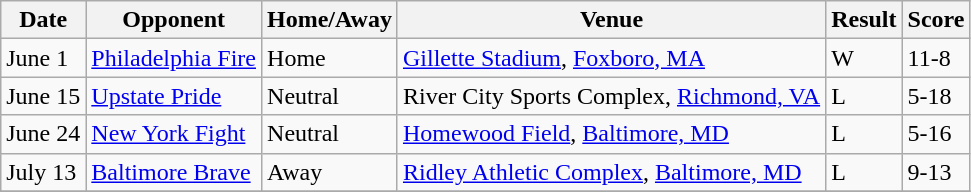<table class="wikitable">
<tr>
<th>Date</th>
<th>Opponent</th>
<th>Home/Away</th>
<th>Venue</th>
<th>Result</th>
<th>Score</th>
</tr>
<tr>
<td>June 1</td>
<td><a href='#'>Philadelphia Fire</a></td>
<td>Home</td>
<td><a href='#'>Gillette Stadium</a>, <a href='#'>Foxboro, MA</a></td>
<td>W</td>
<td>11-8</td>
</tr>
<tr>
<td>June 15</td>
<td><a href='#'>Upstate Pride</a></td>
<td>Neutral</td>
<td>River City Sports Complex, <a href='#'>Richmond, VA</a></td>
<td>L</td>
<td>5-18</td>
</tr>
<tr>
<td>June 24</td>
<td><a href='#'>New York Fight</a></td>
<td>Neutral</td>
<td><a href='#'>Homewood Field</a>, <a href='#'>Baltimore, MD</a></td>
<td>L</td>
<td>5-16</td>
</tr>
<tr>
<td>July 13</td>
<td><a href='#'>Baltimore Brave</a></td>
<td>Away</td>
<td><a href='#'>Ridley Athletic Complex</a>, <a href='#'>Baltimore, MD</a></td>
<td>L</td>
<td>9-13</td>
</tr>
<tr>
</tr>
</table>
